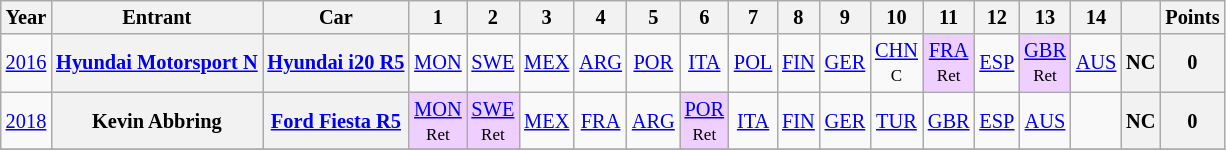<table class="wikitable" style="text-align:center; font-size:85%">
<tr>
<th>Year</th>
<th>Entrant</th>
<th>Car</th>
<th>1</th>
<th>2</th>
<th>3</th>
<th>4</th>
<th>5</th>
<th>6</th>
<th>7</th>
<th>8</th>
<th>9</th>
<th>10</th>
<th>11</th>
<th>12</th>
<th>13</th>
<th>14</th>
<th></th>
<th>Points</th>
</tr>
<tr>
<td><a href='#'>2016</a></td>
<th nowrap><a href='#'>Hyundai Motorsport N</a></th>
<th nowrap><a href='#'>Hyundai i20 R5</a></th>
<td><a href='#'>MON</a></td>
<td><a href='#'>SWE</a></td>
<td><a href='#'>MEX</a></td>
<td><a href='#'>ARG</a></td>
<td><a href='#'>POR</a></td>
<td><a href='#'>ITA</a></td>
<td><a href='#'>POL</a></td>
<td><a href='#'>FIN</a></td>
<td><a href='#'>GER</a></td>
<td><a href='#'>CHN</a><br><small>C</small></td>
<td style="background:#EFCFFF;"><a href='#'>FRA</a><br><small>Ret</small></td>
<td><a href='#'>ESP</a></td>
<td style="background:#EFCFFF;"><a href='#'>GBR</a><br><small>Ret</small></td>
<td><a href='#'>AUS</a></td>
<th>NC</th>
<th>0</th>
</tr>
<tr>
<td><a href='#'>2018</a></td>
<th nowrap>Kevin Abbring</th>
<th nowrap><a href='#'>Ford Fiesta R5</a></th>
<td style="background:#EFCFFF;"><a href='#'>MON</a><br><small>Ret</small></td>
<td style="background:#EFCFFF;"><a href='#'>SWE</a><br><small>Ret</small></td>
<td><a href='#'>MEX</a></td>
<td><a href='#'>FRA</a></td>
<td><a href='#'>ARG</a></td>
<td style="background:#EFCFFF;"><a href='#'>POR</a><br><small>Ret</small></td>
<td><a href='#'>ITA</a></td>
<td><a href='#'>FIN</a></td>
<td><a href='#'>GER</a></td>
<td><a href='#'>TUR</a></td>
<td><a href='#'>GBR</a></td>
<td><a href='#'>ESP</a></td>
<td><a href='#'>AUS</a></td>
<td></td>
<th>NC</th>
<th>0</th>
</tr>
<tr>
</tr>
</table>
